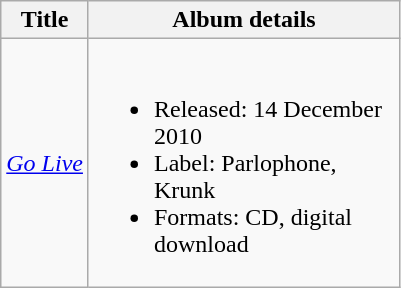<table class="wikitable plainrowheaders">
<tr>
<th rowspan="1">Title</th>
<th rowspan="1" style="width:200px;">Album details</th>
</tr>
<tr>
<td><em><a href='#'>Go Live</a></em></td>
<td><br><ul><li>Released: 14 December 2010</li><li>Label: Parlophone, Krunk</li><li>Formats: CD, digital download</li></ul></td>
</tr>
</table>
